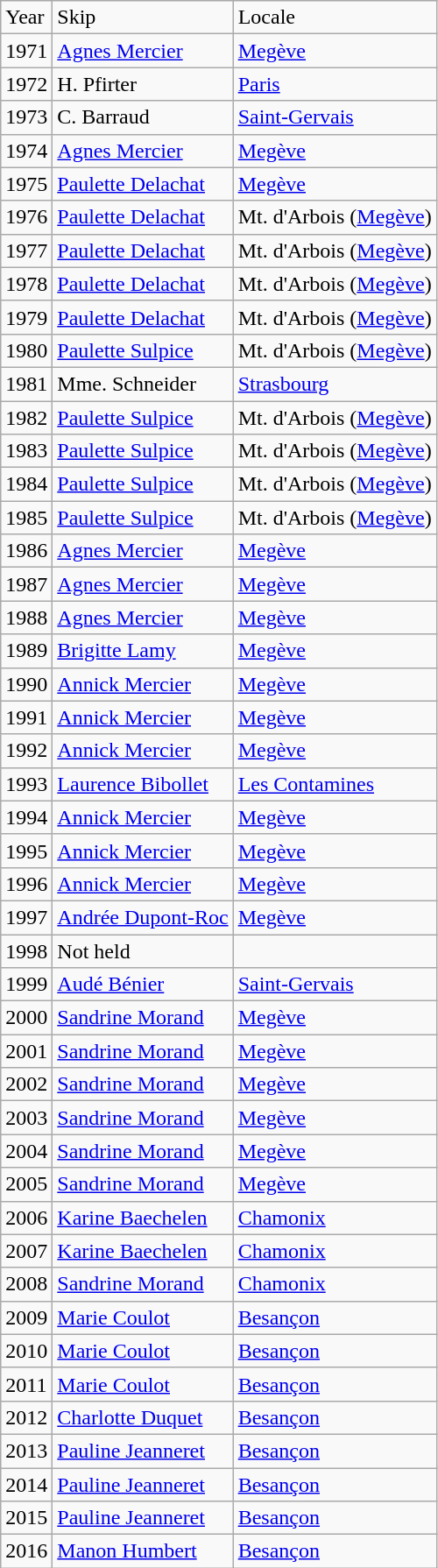<table class="wikitable" border="1">
<tr>
<td>Year</td>
<td>Skip</td>
<td>Locale</td>
</tr>
<tr>
<td>1971</td>
<td><a href='#'>Agnes Mercier</a></td>
<td><a href='#'>Megève</a></td>
</tr>
<tr>
<td>1972</td>
<td>H. Pfirter</td>
<td><a href='#'>Paris</a></td>
</tr>
<tr>
<td>1973</td>
<td>C. Barraud</td>
<td><a href='#'>Saint-Gervais</a></td>
</tr>
<tr>
<td>1974</td>
<td><a href='#'>Agnes Mercier</a></td>
<td><a href='#'>Megève</a></td>
</tr>
<tr>
<td>1975</td>
<td><a href='#'>Paulette Delachat</a></td>
<td><a href='#'>Megève</a></td>
</tr>
<tr>
<td>1976</td>
<td><a href='#'>Paulette Delachat</a></td>
<td>Mt. d'Arbois (<a href='#'>Megève</a>)</td>
</tr>
<tr>
<td>1977</td>
<td><a href='#'>Paulette Delachat</a></td>
<td>Mt. d'Arbois (<a href='#'>Megève</a>)</td>
</tr>
<tr>
<td>1978</td>
<td><a href='#'>Paulette Delachat</a></td>
<td>Mt. d'Arbois (<a href='#'>Megève</a>)</td>
</tr>
<tr>
<td>1979</td>
<td><a href='#'>Paulette Delachat</a></td>
<td>Mt. d'Arbois (<a href='#'>Megève</a>)</td>
</tr>
<tr>
<td>1980</td>
<td><a href='#'>Paulette Sulpice</a></td>
<td>Mt. d'Arbois (<a href='#'>Megève</a>)</td>
</tr>
<tr>
<td>1981</td>
<td>Mme. Schneider</td>
<td><a href='#'>Strasbourg</a></td>
</tr>
<tr>
<td>1982</td>
<td><a href='#'>Paulette Sulpice</a></td>
<td>Mt. d'Arbois (<a href='#'>Megève</a>)</td>
</tr>
<tr>
<td>1983</td>
<td><a href='#'>Paulette Sulpice</a></td>
<td>Mt. d'Arbois (<a href='#'>Megève</a>)</td>
</tr>
<tr>
<td>1984</td>
<td><a href='#'>Paulette Sulpice</a></td>
<td>Mt. d'Arbois (<a href='#'>Megève</a>)</td>
</tr>
<tr>
<td>1985</td>
<td><a href='#'>Paulette Sulpice</a></td>
<td>Mt. d'Arbois (<a href='#'>Megève</a>)</td>
</tr>
<tr>
<td>1986</td>
<td><a href='#'>Agnes Mercier</a></td>
<td><a href='#'>Megève</a></td>
</tr>
<tr>
<td>1987</td>
<td><a href='#'>Agnes Mercier</a></td>
<td><a href='#'>Megève</a></td>
</tr>
<tr>
<td>1988</td>
<td><a href='#'>Agnes Mercier</a></td>
<td><a href='#'>Megève</a></td>
</tr>
<tr>
<td>1989</td>
<td><a href='#'>Brigitte Lamy</a></td>
<td><a href='#'>Megève</a></td>
</tr>
<tr>
<td>1990</td>
<td><a href='#'>Annick Mercier</a></td>
<td><a href='#'>Megève</a></td>
</tr>
<tr>
<td>1991</td>
<td><a href='#'>Annick Mercier</a></td>
<td><a href='#'>Megève</a></td>
</tr>
<tr>
<td>1992</td>
<td><a href='#'>Annick Mercier</a></td>
<td><a href='#'>Megève</a></td>
</tr>
<tr>
<td>1993</td>
<td><a href='#'>Laurence Bibollet</a></td>
<td><a href='#'>Les Contamines</a></td>
</tr>
<tr>
<td>1994</td>
<td><a href='#'>Annick Mercier</a></td>
<td><a href='#'>Megève</a></td>
</tr>
<tr>
<td>1995</td>
<td><a href='#'>Annick Mercier</a></td>
<td><a href='#'>Megève</a></td>
</tr>
<tr>
<td>1996</td>
<td><a href='#'>Annick Mercier</a></td>
<td><a href='#'>Megève</a></td>
</tr>
<tr>
<td>1997</td>
<td><a href='#'>Andrée Dupont-Roc</a></td>
<td><a href='#'>Megève</a></td>
</tr>
<tr>
<td>1998</td>
<td>Not held</td>
<td></td>
</tr>
<tr>
<td>1999</td>
<td><a href='#'>Audé Bénier</a></td>
<td><a href='#'>Saint-Gervais</a></td>
</tr>
<tr>
<td>2000</td>
<td><a href='#'>Sandrine Morand</a></td>
<td><a href='#'>Megève</a></td>
</tr>
<tr>
<td>2001</td>
<td><a href='#'>Sandrine Morand</a></td>
<td><a href='#'>Megève</a></td>
</tr>
<tr>
<td>2002</td>
<td><a href='#'>Sandrine Morand</a></td>
<td><a href='#'>Megève</a></td>
</tr>
<tr>
<td>2003</td>
<td><a href='#'>Sandrine Morand</a></td>
<td><a href='#'>Megève</a></td>
</tr>
<tr>
<td>2004</td>
<td><a href='#'>Sandrine Morand</a></td>
<td><a href='#'>Megève</a></td>
</tr>
<tr>
<td>2005</td>
<td><a href='#'>Sandrine Morand</a></td>
<td><a href='#'>Megève</a></td>
</tr>
<tr>
<td>2006</td>
<td><a href='#'>Karine Baechelen</a></td>
<td><a href='#'>Chamonix</a></td>
</tr>
<tr>
<td>2007</td>
<td><a href='#'>Karine Baechelen</a></td>
<td><a href='#'>Chamonix</a></td>
</tr>
<tr>
<td>2008</td>
<td><a href='#'>Sandrine Morand</a></td>
<td><a href='#'>Chamonix</a></td>
</tr>
<tr>
<td>2009</td>
<td><a href='#'>Marie Coulot</a></td>
<td><a href='#'>Besançon</a></td>
</tr>
<tr>
<td>2010</td>
<td><a href='#'>Marie Coulot</a></td>
<td><a href='#'>Besançon</a></td>
</tr>
<tr>
<td>2011</td>
<td><a href='#'>Marie Coulot</a></td>
<td><a href='#'>Besançon</a></td>
</tr>
<tr>
<td>2012</td>
<td><a href='#'>Charlotte Duquet</a></td>
<td><a href='#'>Besançon</a></td>
</tr>
<tr>
<td>2013</td>
<td><a href='#'>Pauline Jeanneret</a></td>
<td><a href='#'>Besançon</a></td>
</tr>
<tr>
<td>2014</td>
<td><a href='#'>Pauline Jeanneret</a></td>
<td><a href='#'>Besançon</a></td>
</tr>
<tr>
<td>2015</td>
<td><a href='#'>Pauline Jeanneret</a></td>
<td><a href='#'>Besançon</a></td>
</tr>
<tr>
<td>2016</td>
<td><a href='#'>Manon Humbert</a></td>
<td><a href='#'>Besançon</a></td>
</tr>
</table>
